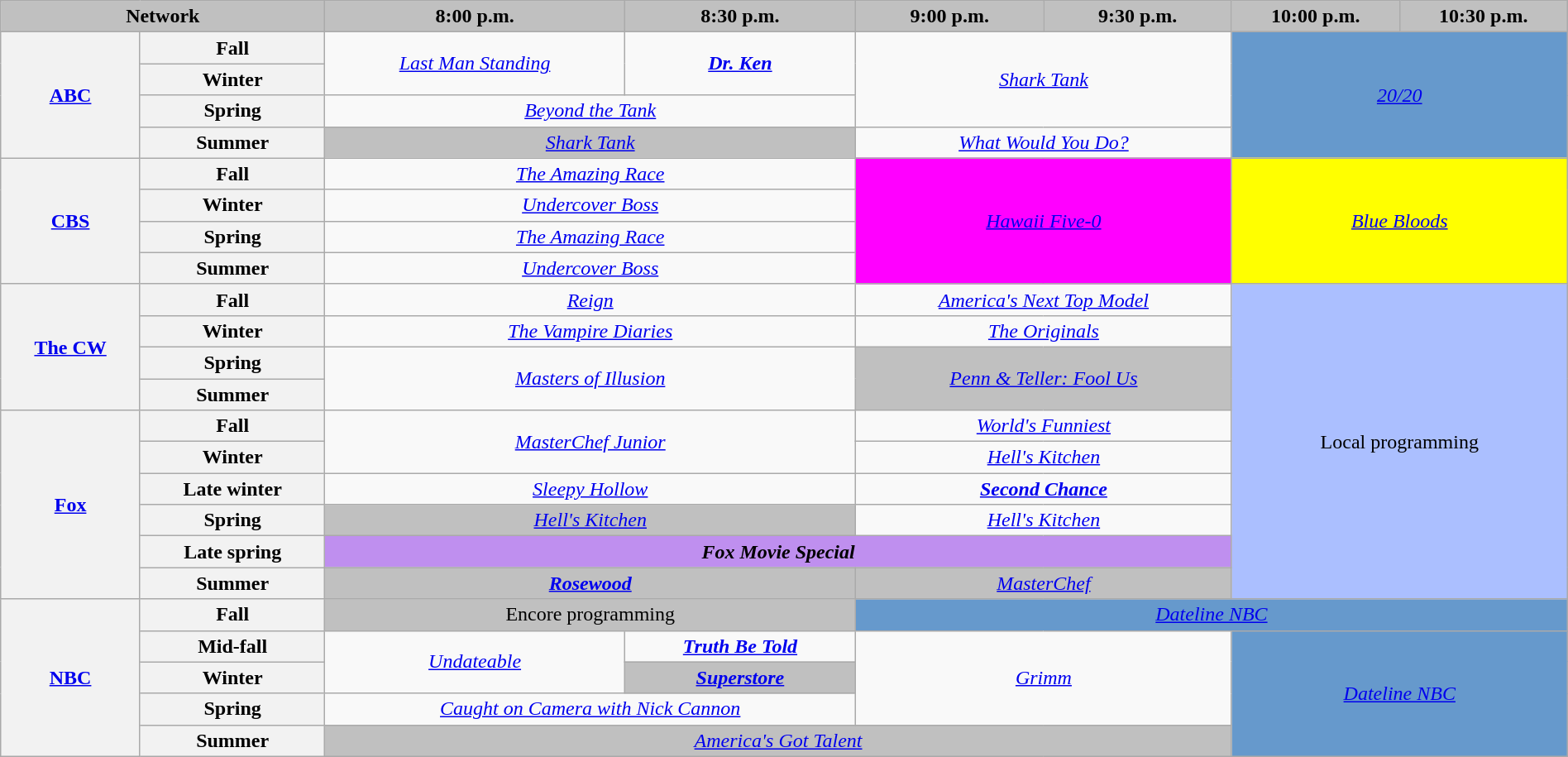<table class="wikitable" style="width:100%;margin-right:0;text-align:center">
<tr>
<th colspan="2" style="background-color:#C0C0C0;text-align:center">Network</th>
<th style="background-color:#C0C0C0;text-align:center">8:00 p.m.</th>
<th style="background-color:#C0C0C0;text-align:center">8:30 p.m.</th>
<th style="background-color:#C0C0C0;text-align:center">9:00 p.m.</th>
<th style="background-color:#C0C0C0;text-align:center">9:30 p.m.</th>
<th style="background-color:#C0C0C0;text-align:center">10:00 p.m.</th>
<th style="background-color:#C0C0C0;text-align:center">10:30 p.m.</th>
</tr>
<tr>
<th rowspan="4"><a href='#'>ABC</a></th>
<th>Fall</th>
<td rowspan="2"><em><a href='#'>Last Man Standing</a></em></td>
<td rowspan="2"><strong><em><a href='#'>Dr. Ken</a></em></strong></td>
<td colspan="2" rowspan="3"><em><a href='#'>Shark Tank</a></em></td>
<td style="background:#6699CC;" colspan="2" rowspan="4"><em><a href='#'>20/20</a></em></td>
</tr>
<tr>
<th>Winter</th>
</tr>
<tr>
<th>Spring</th>
<td colspan="2"><em><a href='#'>Beyond the Tank</a></em></td>
</tr>
<tr>
<th>Summer</th>
<td style="background:#C0C0C0;" colspan="2"><em><a href='#'>Shark Tank</a></em> </td>
<td colspan="2"><em><a href='#'>What Would You Do?</a></em></td>
</tr>
<tr>
<th rowspan="4"><a href='#'>CBS</a></th>
<th>Fall</th>
<td colspan="2"><em><a href='#'>The Amazing Race</a></em></td>
<td rowspan="4" colspan="2" style="background:#FF00FF;"><em><a href='#'>Hawaii Five-0</a></em> </td>
<td rowspan="4" colspan="2" style="background:#FFFF00;"><em><a href='#'>Blue Bloods</a></em> </td>
</tr>
<tr>
<th>Winter</th>
<td colspan="2"><em><a href='#'>Undercover Boss</a></em></td>
</tr>
<tr>
<th>Spring</th>
<td colspan="2"><em><a href='#'>The Amazing Race</a></em></td>
</tr>
<tr>
<th>Summer</th>
<td colspan="2"><em><a href='#'>Undercover Boss</a></em></td>
</tr>
<tr>
<th rowspan="4"><a href='#'>The CW</a></th>
<th>Fall</th>
<td colspan="2"><em><a href='#'>Reign</a></em></td>
<td colspan="2"><em><a href='#'>America's Next Top Model</a></em></td>
<td style="background:#abbfff;" colspan="2" rowspan="10">Local programming</td>
</tr>
<tr>
<th>Winter</th>
<td colspan="2"><em><a href='#'>The Vampire Diaries</a></em></td>
<td colspan="2"><em><a href='#'>The Originals</a></em></td>
</tr>
<tr>
<th>Spring</th>
<td colspan="2" rowspan="2"><em><a href='#'>Masters of Illusion</a></em></td>
<td style="background:#C0C0C0;" colspan="2" rowspan="2"><em><a href='#'>Penn & Teller: Fool Us</a></em> </td>
</tr>
<tr>
<th>Summer</th>
</tr>
<tr>
<th rowspan="6"><a href='#'>Fox</a></th>
<th>Fall</th>
<td colspan="2" rowspan="2"><em><a href='#'>MasterChef Junior</a></em></td>
<td colspan="2"><em><a href='#'>World's Funniest</a></em></td>
</tr>
<tr>
<th>Winter</th>
<td colspan="2"><em><a href='#'>Hell's Kitchen</a></em></td>
</tr>
<tr>
<th>Late winter</th>
<td colspan="2"><em><a href='#'>Sleepy Hollow</a></em></td>
<td colspan="2"><strong><em><a href='#'>Second Chance</a></em></strong></td>
</tr>
<tr>
<th>Spring</th>
<td style="background:#C0C0C0;" colspan="2"><em><a href='#'>Hell's Kitchen</a></em> </td>
<td colspan="2"><em><a href='#'>Hell's Kitchen</a></em></td>
</tr>
<tr>
<th>Late spring</th>
<td colspan="4" style="background:#bf8fef"><strong><em>Fox Movie Special</em></strong></td>
</tr>
<tr>
<th>Summer</th>
<td style="background:#C0C0C0;" colspan="2"><strong><em><a href='#'>Rosewood</a></em></strong> </td>
<td style="background:#C0C0C0;" colspan="2"><em><a href='#'>MasterChef</a></em> </td>
</tr>
<tr>
<th rowspan="5"><a href='#'>NBC</a></th>
<th>Fall</th>
<td style="background:#C0C0C0;" colspan="2">Encore programming</td>
<td style="background:#6699CC;" colspan="4"><em><a href='#'>Dateline NBC</a></em></td>
</tr>
<tr>
<th>Mid-fall</th>
<td rowspan="2"><em><a href='#'>Undateable</a></em></td>
<td><strong><em><a href='#'>Truth Be Told</a></em></strong></td>
<td rowspan="3" colspan="2"><em><a href='#'>Grimm</a></em></td>
<td style="background:#6699CC;" rowspan="4" colspan="2"><em><a href='#'>Dateline NBC</a></em></td>
</tr>
<tr>
<th>Winter</th>
<td style="background:#C0C0C0;"><strong><em><a href='#'>Superstore</a></em></strong> </td>
</tr>
<tr>
<th>Spring</th>
<td colspan="2"><em><a href='#'>Caught on Camera with Nick Cannon</a></em></td>
</tr>
<tr>
<th>Summer</th>
<td style="background:#C0C0C0;" colspan="4"><em><a href='#'>America's Got Talent</a></em> </td>
</tr>
</table>
